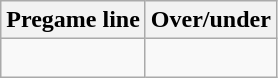<table class="wikitable">
<tr align="center">
<th style=>Pregame line</th>
<th style=>Over/under</th>
</tr>
<tr align="center">
<td></td>
<td> </td>
</tr>
</table>
